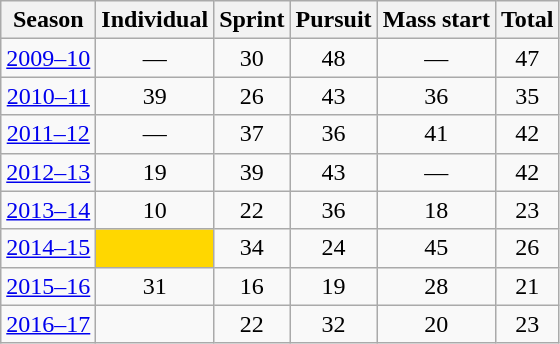<table class="wikitable sortable" style="text-align: center;">
<tr>
<th>Season</th>
<th>Individual</th>
<th>Sprint</th>
<th>Pursuit</th>
<th>Mass start</th>
<th>Total</th>
</tr>
<tr>
<td><a href='#'>2009–10</a></td>
<td>—</td>
<td>30</td>
<td>48</td>
<td>—</td>
<td>47</td>
</tr>
<tr>
<td><a href='#'>2010–11</a></td>
<td>39</td>
<td>26</td>
<td>43</td>
<td>36</td>
<td>35</td>
</tr>
<tr>
<td><a href='#'>2011–12</a></td>
<td>—</td>
<td>37</td>
<td>36</td>
<td>41</td>
<td>42</td>
</tr>
<tr>
<td><a href='#'>2012–13</a></td>
<td>19</td>
<td>39</td>
<td>43</td>
<td>—</td>
<td>42</td>
</tr>
<tr>
<td><a href='#'>2013–14</a></td>
<td>10</td>
<td>22</td>
<td>36</td>
<td>18</td>
<td>23</td>
</tr>
<tr>
<td><a href='#'>2014–15</a></td>
<td bgcolor=gold><strong></strong></td>
<td>34</td>
<td>24</td>
<td>45</td>
<td>26</td>
</tr>
<tr>
<td><a href='#'>2015–16</a></td>
<td>31</td>
<td>16</td>
<td>19</td>
<td>28</td>
<td>21</td>
</tr>
<tr>
<td><a href='#'>2016–17</a></td>
<td></td>
<td>22</td>
<td>32</td>
<td>20</td>
<td>23</td>
</tr>
</table>
